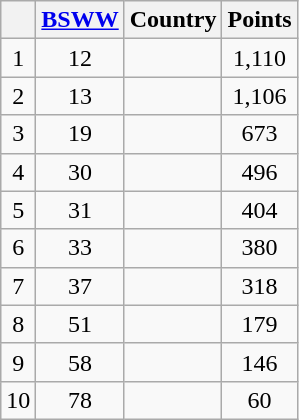<table class="wikitable" style="text-align:center;">
<tr>
<th></th>
<th><a href='#'>BSWW</a></th>
<th>Country</th>
<th>Points</th>
</tr>
<tr>
<td>1</td>
<td>12</td>
<td align=left></td>
<td>1,110</td>
</tr>
<tr>
<td>2</td>
<td>13</td>
<td align=left></td>
<td>1,106</td>
</tr>
<tr>
<td>3</td>
<td>19</td>
<td align=left></td>
<td>673</td>
</tr>
<tr>
<td>4</td>
<td>30</td>
<td align=left></td>
<td>496</td>
</tr>
<tr>
<td>5</td>
<td>31</td>
<td align=left></td>
<td>404</td>
</tr>
<tr>
<td>6</td>
<td>33</td>
<td align=left></td>
<td>380</td>
</tr>
<tr>
<td>7</td>
<td>37</td>
<td align=left></td>
<td>318</td>
</tr>
<tr>
<td>8</td>
<td>51</td>
<td align=left></td>
<td>179</td>
</tr>
<tr>
<td>9</td>
<td>58</td>
<td align=left></td>
<td>146</td>
</tr>
<tr>
<td>10</td>
<td>78</td>
<td align=left></td>
<td>60</td>
</tr>
</table>
